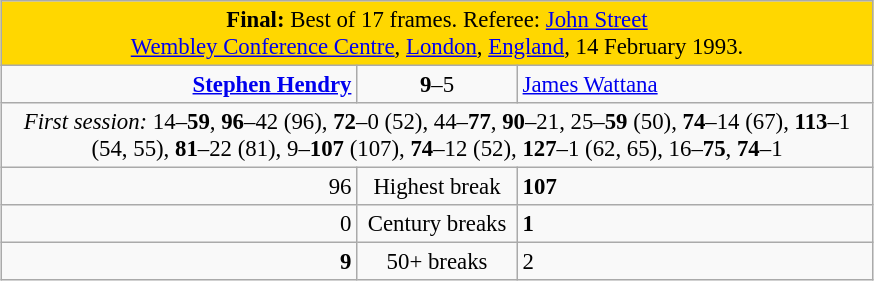<table class="wikitable" style="font-size: 95%; margin: 1em auto 1em auto;">
<tr>
<td colspan="3" align="center" bgcolor="#ffd700"><strong>Final:</strong> Best of 17 frames. Referee: <a href='#'>John Street</a> <br> <a href='#'>Wembley Conference Centre</a>, <a href='#'>London</a>, <a href='#'>England</a>, 14 February 1993.</td>
</tr>
<tr>
<td width="230" align="right"><strong><a href='#'>Stephen Hendry</a></strong><br></td>
<td width="100" align="center"><strong>9</strong>–5</td>
<td width="230"><a href='#'>James Wattana</a><br></td>
</tr>
<tr>
<td colspan="3" align="center" style="font-size: 100%"><em>First session:</em> 14–<strong>59</strong>, <strong>96</strong>–42 (96), <strong>72</strong>–0 (52), 44–<strong>77</strong>, <strong>90</strong>–21, 25–<strong>59</strong> (50), <strong>74</strong>–14 (67), <strong>113</strong>–1 (54, 55), <strong>81</strong>–22 (81), 9–<strong>107</strong> (107), <strong>74</strong>–12 (52), <strong>127</strong>–1 (62, 65), 16–<strong>75</strong>, <strong>74</strong>–1</td>
</tr>
<tr>
<td align="right">96</td>
<td align="center">Highest break</td>
<td><strong>107</strong></td>
</tr>
<tr>
<td align="right">0</td>
<td align="center">Century breaks</td>
<td><strong>1</strong></td>
</tr>
<tr>
<td align="right"><strong>9</strong></td>
<td align="center">50+ breaks</td>
<td>2</td>
</tr>
</table>
